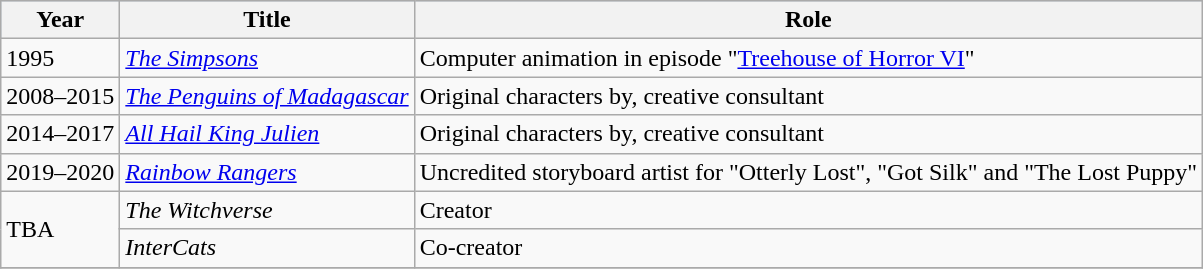<table class="wikitable">
<tr style="background:#b0c4de; text-align:center;">
<th>Year</th>
<th>Title</th>
<th>Role</th>
</tr>
<tr>
<td>1995</td>
<td><em><a href='#'>The Simpsons</a></em></td>
<td>Computer animation in episode "<a href='#'>Treehouse of Horror VI</a>"</td>
</tr>
<tr>
<td>2008–2015</td>
<td><em><a href='#'>The Penguins of Madagascar</a></em></td>
<td>Original characters by, creative consultant</td>
</tr>
<tr>
<td>2014–2017</td>
<td><em><a href='#'>All Hail King Julien</a></em></td>
<td>Original characters by, creative consultant</td>
</tr>
<tr>
<td>2019–2020</td>
<td><em><a href='#'>Rainbow Rangers</a></em></td>
<td>Uncredited storyboard artist for "Otterly Lost", "Got Silk" and "The Lost Puppy"</td>
</tr>
<tr>
<td rowspan="2">TBA</td>
<td><em>The Witchverse</em></td>
<td>Creator</td>
</tr>
<tr>
<td><em>InterCats</em></td>
<td>Co-creator</td>
</tr>
<tr>
</tr>
</table>
